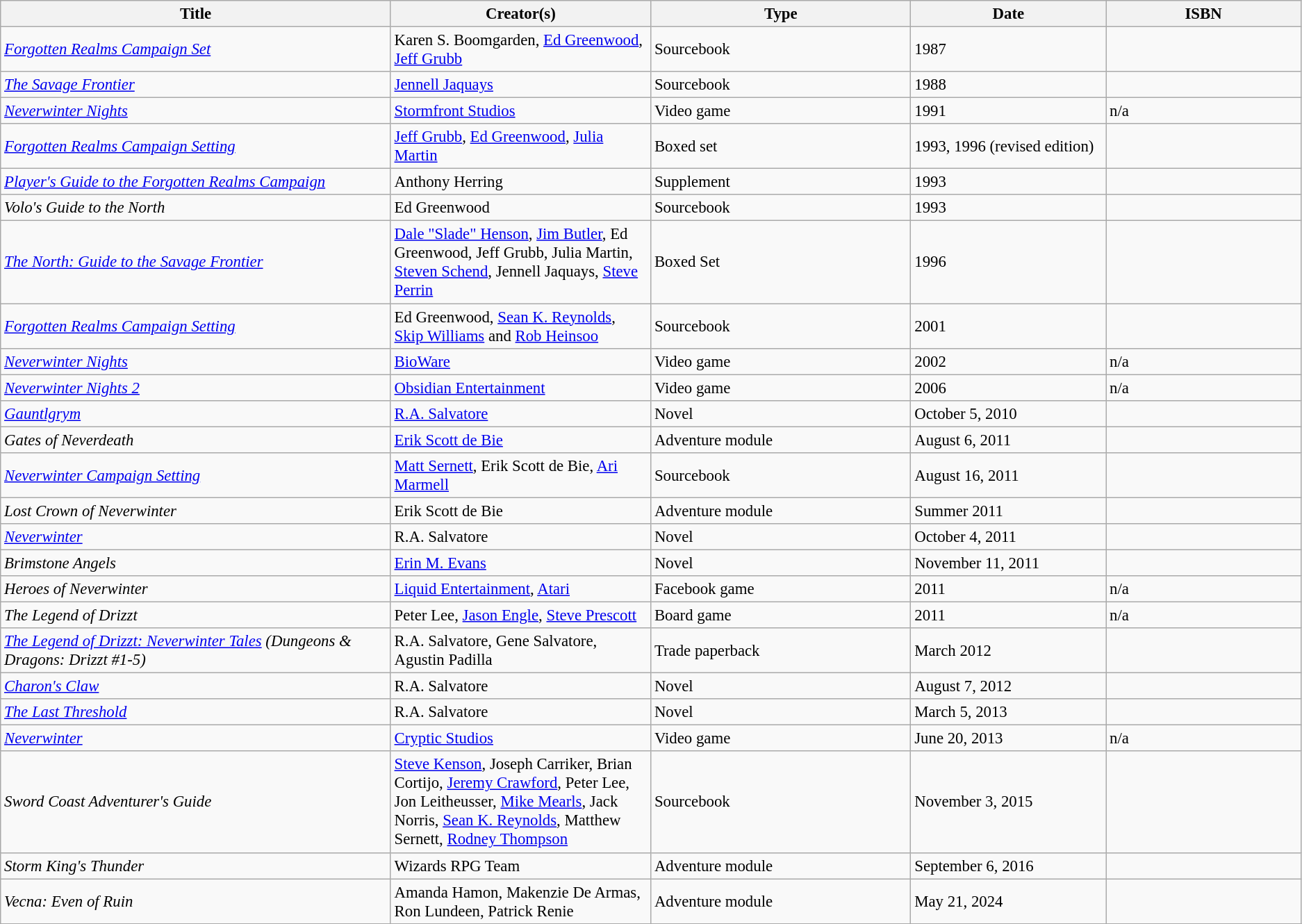<table class="wikitable sortable" style="margins:auto; width=95%; font-size: 95%;">
<tr>
<th width="30%">Title</th>
<th width="20%">Creator(s)</th>
<th width="20%">Type</th>
<th width="15%">Date</th>
<th width="15%">ISBN</th>
</tr>
<tr>
<td><em><a href='#'>Forgotten Realms Campaign Set</a></em></td>
<td>Karen S. Boomgarden, <a href='#'>Ed Greenwood</a>, <a href='#'>Jeff Grubb</a></td>
<td>Sourcebook</td>
<td>1987</td>
<td></td>
</tr>
<tr>
<td><em><a href='#'>The Savage Frontier</a></em></td>
<td><a href='#'>Jennell Jaquays</a></td>
<td>Sourcebook</td>
<td>1988</td>
<td></td>
</tr>
<tr>
<td><em><a href='#'>Neverwinter Nights</a></em></td>
<td><a href='#'>Stormfront Studios</a></td>
<td>Video game</td>
<td>1991</td>
<td>n/a</td>
</tr>
<tr>
<td><em><a href='#'>Forgotten Realms Campaign Setting</a></em></td>
<td><a href='#'>Jeff Grubb</a>, <a href='#'>Ed Greenwood</a>, <a href='#'>Julia Martin</a></td>
<td>Boxed set</td>
<td>1993, 1996 (revised edition)</td>
<td></td>
</tr>
<tr>
<td><em><a href='#'>Player's Guide to the Forgotten Realms Campaign</a></em></td>
<td>Anthony Herring</td>
<td>Supplement</td>
<td>1993</td>
<td></td>
</tr>
<tr>
<td><em>Volo's Guide to the North</em></td>
<td>Ed Greenwood</td>
<td>Sourcebook</td>
<td>1993</td>
<td></td>
</tr>
<tr>
<td><em><a href='#'>The North: Guide to the Savage Frontier</a></em></td>
<td><a href='#'>Dale "Slade" Henson</a>, <a href='#'>Jim Butler</a>, Ed Greenwood, Jeff Grubb, Julia Martin, <a href='#'>Steven Schend</a>, Jennell Jaquays, <a href='#'>Steve Perrin</a></td>
<td>Boxed Set</td>
<td>1996</td>
<td></td>
</tr>
<tr>
<td><em><a href='#'>Forgotten Realms Campaign Setting</a></em></td>
<td>Ed Greenwood, <a href='#'>Sean K. Reynolds</a>, <a href='#'>Skip Williams</a> and <a href='#'>Rob Heinsoo</a></td>
<td>Sourcebook</td>
<td>2001</td>
<td></td>
</tr>
<tr>
<td><em><a href='#'>Neverwinter Nights</a></em></td>
<td><a href='#'>BioWare</a></td>
<td>Video game</td>
<td>2002</td>
<td>n/a</td>
</tr>
<tr>
<td><em><a href='#'>Neverwinter Nights 2</a></em></td>
<td><a href='#'>Obsidian Entertainment</a></td>
<td>Video game</td>
<td>2006</td>
<td>n/a</td>
</tr>
<tr>
<td><em><a href='#'>Gauntlgrym</a></em></td>
<td><a href='#'>R.A. Salvatore</a></td>
<td>Novel</td>
<td>October 5, 2010</td>
<td></td>
</tr>
<tr>
<td><em>Gates of Neverdeath</em></td>
<td><a href='#'>Erik Scott de Bie</a></td>
<td>Adventure module</td>
<td>August 6, 2011</td>
<td></td>
</tr>
<tr>
<td><em><a href='#'>Neverwinter Campaign Setting</a></em></td>
<td><a href='#'>Matt Sernett</a>, Erik Scott de Bie, <a href='#'>Ari Marmell</a></td>
<td>Sourcebook</td>
<td>August 16, 2011</td>
<td></td>
</tr>
<tr>
<td><em>Lost Crown of Neverwinter</em></td>
<td>Erik Scott de Bie</td>
<td>Adventure module</td>
<td>Summer 2011</td>
<td></td>
</tr>
<tr>
<td><em><a href='#'>Neverwinter</a></em></td>
<td>R.A. Salvatore</td>
<td>Novel</td>
<td>October 4, 2011</td>
<td></td>
</tr>
<tr>
<td><em>Brimstone Angels</em></td>
<td><a href='#'>Erin M. Evans</a></td>
<td>Novel</td>
<td>November 11, 2011</td>
<td></td>
</tr>
<tr>
<td><em>Heroes of Neverwinter</em></td>
<td><a href='#'>Liquid Entertainment</a>, <a href='#'>Atari</a></td>
<td>Facebook game</td>
<td>2011</td>
<td>n/a</td>
</tr>
<tr>
<td><em>The Legend of Drizzt</em></td>
<td>Peter Lee, <a href='#'>Jason Engle</a>, <a href='#'>Steve Prescott</a></td>
<td>Board game</td>
<td>2011</td>
<td>n/a</td>
</tr>
<tr>
<td><em><a href='#'>The Legend of Drizzt: Neverwinter Tales</a> (Dungeons & Dragons: Drizzt #1-5)</em></td>
<td>R.A. Salvatore, Gene Salvatore, Agustin Padilla</td>
<td>Trade paperback</td>
<td>March 2012</td>
<td></td>
</tr>
<tr>
<td><em><a href='#'>Charon's Claw</a></em></td>
<td>R.A. Salvatore</td>
<td>Novel</td>
<td>August 7, 2012</td>
<td></td>
</tr>
<tr>
<td><em><a href='#'>The Last Threshold</a></em></td>
<td>R.A. Salvatore</td>
<td>Novel</td>
<td>March 5, 2013</td>
<td></td>
</tr>
<tr>
<td><em><a href='#'>Neverwinter</a></em></td>
<td><a href='#'>Cryptic Studios</a></td>
<td>Video game</td>
<td>June 20, 2013</td>
<td>n/a</td>
</tr>
<tr>
<td><em>Sword Coast Adventurer's Guide</em></td>
<td><a href='#'>Steve Kenson</a>, Joseph Carriker, Brian Cortijo, <a href='#'>Jeremy Crawford</a>, Peter Lee, Jon Leitheusser, <a href='#'>Mike Mearls</a>, Jack Norris, <a href='#'>Sean K. Reynolds</a>, Matthew Sernett, <a href='#'>Rodney Thompson</a></td>
<td>Sourcebook</td>
<td>November 3, 2015</td>
<td></td>
</tr>
<tr>
<td><em>Storm King's Thunder</em></td>
<td>Wizards RPG Team</td>
<td>Adventure module</td>
<td>September 6, 2016</td>
<td></td>
</tr>
<tr>
<td><em>Vecna: Even of Ruin</em></td>
<td>Amanda Hamon, Makenzie De Armas, Ron Lundeen, Patrick Renie</td>
<td>Adventure module</td>
<td>May 21, 2024</td>
<td></td>
</tr>
<tr>
</tr>
</table>
